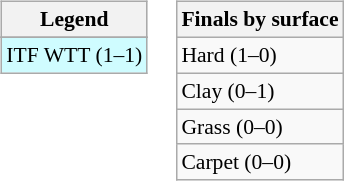<table>
<tr valign=top>
<td><br><table class=wikitable style=font-size:90%>
<tr>
<th>Legend</th>
</tr>
<tr bgcolor=moccasin>
</tr>
<tr bgcolor=cffcff>
<td>ITF WTT (1–1)</td>
</tr>
</table>
</td>
<td><br><table class=wikitable style=font-size:90%>
<tr>
<th>Finals by surface</th>
</tr>
<tr>
<td>Hard (1–0)</td>
</tr>
<tr>
<td>Clay (0–1)</td>
</tr>
<tr>
<td>Grass (0–0)</td>
</tr>
<tr>
<td>Carpet (0–0)</td>
</tr>
</table>
</td>
</tr>
</table>
